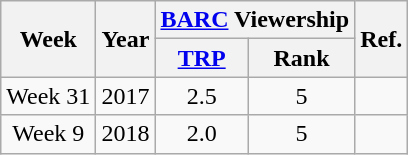<table class="wikitable" style="text-align:center">
<tr>
<th rowspan="2">Week</th>
<th rowspan="2">Year</th>
<th colspan="2"><a href='#'>BARC</a> Viewership</th>
<th rowspan="2">Ref.</th>
</tr>
<tr>
<th><a href='#'>TRP</a></th>
<th>Rank</th>
</tr>
<tr>
<td>Week 31</td>
<td>2017</td>
<td>2.5</td>
<td>5</td>
<td></td>
</tr>
<tr>
<td>Week 9</td>
<td>2018</td>
<td>2.0</td>
<td>5</td>
<td></td>
</tr>
</table>
